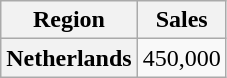<table class="wikitable sortable plainrowheaders">
<tr>
<th scope="col">Region</th>
<th scope="col">Sales</th>
</tr>
<tr>
<th scope="row">Netherlands</th>
<td>450,000</td>
</tr>
</table>
